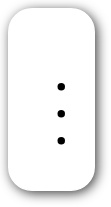<table style="border-radius:1em; box-shadow:0.1em 0.1em 0.5em rgba(0,0,0,0.75); background:white; border:1px solid white; padding:5px;">
<tr style="vertical-align:top;">
<td><br><ul><li></li><li></li><li></li></ul></td>
</tr>
</table>
